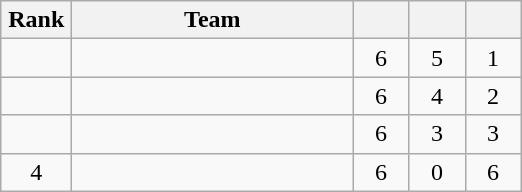<table class="wikitable" style="text-align: center;">
<tr>
<th width=40>Rank</th>
<th width=180>Team</th>
<th width=30></th>
<th width=30></th>
<th width=30></th>
</tr>
<tr>
<td></td>
<td align=left></td>
<td>6</td>
<td>5</td>
<td>1</td>
</tr>
<tr>
<td></td>
<td align=left></td>
<td>6</td>
<td>4</td>
<td>2</td>
</tr>
<tr>
<td></td>
<td align=left></td>
<td>6</td>
<td>3</td>
<td>3</td>
</tr>
<tr>
<td>4</td>
<td align=left></td>
<td>6</td>
<td>0</td>
<td>6</td>
</tr>
</table>
